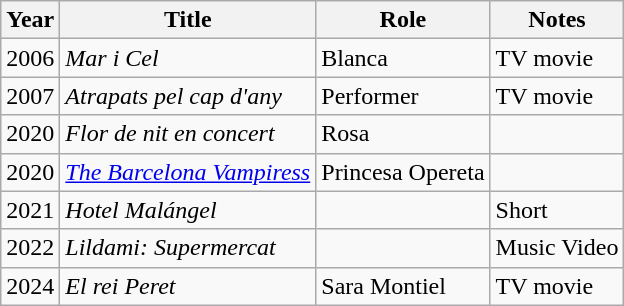<table class="wikitable">
<tr>
<th>Year</th>
<th>Title</th>
<th>Role</th>
<th>Notes</th>
</tr>
<tr>
<td>2006</td>
<td><em>Mar i Cel</em></td>
<td>Blanca</td>
<td>TV movie</td>
</tr>
<tr>
<td>2007</td>
<td><em>Atrapats pel cap d'any</em></td>
<td>Performer</td>
<td>TV movie</td>
</tr>
<tr>
<td>2020</td>
<td><em>Flor de nit en concert</em></td>
<td>Rosa</td>
<td></td>
</tr>
<tr>
<td>2020</td>
<td><em><a href='#'>The Barcelona Vampiress</a></em></td>
<td>Princesa Opereta</td>
<td></td>
</tr>
<tr>
<td>2021</td>
<td><em>Hotel Malángel</em></td>
<td></td>
<td>Short</td>
</tr>
<tr>
<td>2022</td>
<td><em>Lildami: Supermercat</em></td>
<td></td>
<td>Music Video</td>
</tr>
<tr>
<td>2024</td>
<td><em>El rei Peret</em></td>
<td>Sara Montiel</td>
<td>TV movie</td>
</tr>
</table>
